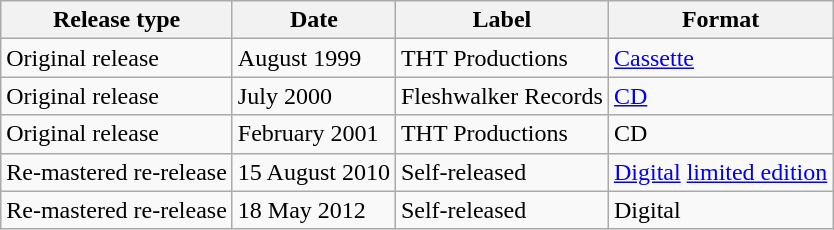<table class="wikitable">
<tr>
<th>Release type</th>
<th>Date</th>
<th>Label</th>
<th>Format</th>
</tr>
<tr>
<td>Original release</td>
<td>August 1999</td>
<td>THT Productions</td>
<td><a href='#'>Cassette</a></td>
</tr>
<tr>
<td>Original release</td>
<td>July 2000</td>
<td>Fleshwalker Records</td>
<td><a href='#'>CD</a></td>
</tr>
<tr>
<td>Original release</td>
<td>February 2001</td>
<td>THT Productions</td>
<td>CD</td>
</tr>
<tr>
<td>Re-mastered re-release</td>
<td>15 August 2010</td>
<td>Self-released</td>
<td><a href='#'>Digital</a> <a href='#'>limited edition</a></td>
</tr>
<tr>
<td>Re-mastered re-release</td>
<td>18 May 2012</td>
<td>Self-released</td>
<td>Digital</td>
</tr>
</table>
